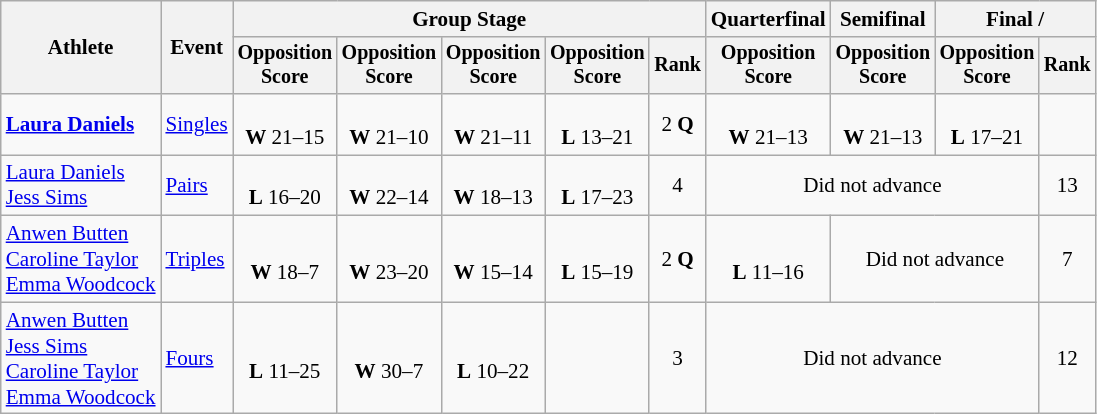<table class="wikitable" style="font-size:88%">
<tr>
<th rowspan=2>Athlete</th>
<th rowspan=2>Event</th>
<th colspan=5>Group Stage</th>
<th>Quarterfinal</th>
<th>Semifinal</th>
<th colspan=2>Final / </th>
</tr>
<tr style="font-size:95%">
<th>Opposition<br>Score</th>
<th>Opposition<br>Score</th>
<th>Opposition<br>Score</th>
<th>Opposition<br>Score</th>
<th>Rank</th>
<th>Opposition<br>Score</th>
<th>Opposition<br>Score</th>
<th>Opposition<br>Score</th>
<th>Rank</th>
</tr>
<tr align=center>
<td align=left><strong><a href='#'>Laura Daniels</a></strong></td>
<td align=left><a href='#'>Singles</a></td>
<td><br><strong>W</strong> 21–15</td>
<td><br><strong>W</strong> 21–10</td>
<td><br><strong>W</strong> 21–11</td>
<td><br><strong>L</strong> 13–21</td>
<td>2 <strong>Q</strong></td>
<td><br><strong>W</strong> 21–13</td>
<td><br><strong>W</strong> 21–13</td>
<td><br><strong>L</strong> 17–21</td>
<td></td>
</tr>
<tr align=center>
<td align=left><a href='#'>Laura Daniels</a><br><a href='#'>Jess Sims</a></td>
<td align=left><a href='#'>Pairs</a></td>
<td><br><strong>L</strong> 16–20</td>
<td><br><strong>W</strong> 22–14</td>
<td><br><strong>W</strong> 18–13</td>
<td><br><strong>L</strong> 17–23</td>
<td>4</td>
<td colspan=3>Did not advance</td>
<td>13</td>
</tr>
<tr align=center>
<td align=left><a href='#'>Anwen Butten</a><br><a href='#'>Caroline Taylor</a><br><a href='#'>Emma Woodcock</a></td>
<td align=left><a href='#'>Triples</a></td>
<td><br><strong>W</strong> 18–7</td>
<td><br><strong>W</strong> 23–20</td>
<td><br><strong>W</strong> 15–14</td>
<td><br><strong>L</strong> 15–19</td>
<td>2 <strong>Q</strong></td>
<td><br><strong>L</strong> 11–16</td>
<td colspan=2>Did not advance</td>
<td>7</td>
</tr>
<tr align=center>
<td align=left><a href='#'>Anwen Butten</a><br><a href='#'>Jess Sims</a><br><a href='#'>Caroline Taylor</a><br><a href='#'>Emma Woodcock</a></td>
<td align=left><a href='#'>Fours</a></td>
<td><br><strong>L</strong> 11–25</td>
<td><br><strong>W</strong> 30–7</td>
<td><br><strong>L</strong> 10–22</td>
<td></td>
<td>3</td>
<td colspan=3>Did not advance</td>
<td>12</td>
</tr>
</table>
